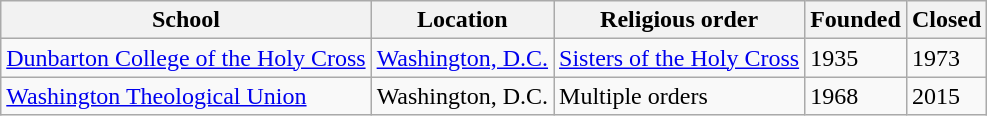<table class="wikitable">
<tr>
<th>School</th>
<th>Location</th>
<th>Religious order</th>
<th>Founded</th>
<th>Closed</th>
</tr>
<tr>
<td><a href='#'>Dunbarton College of the Holy Cross</a></td>
<td><a href='#'>Washington, D.C.</a></td>
<td><a href='#'>Sisters of the Holy Cross</a></td>
<td>1935</td>
<td>1973</td>
</tr>
<tr>
<td><a href='#'>Washington Theological Union</a></td>
<td>Washington, D.C.</td>
<td>Multiple orders</td>
<td>1968</td>
<td>2015</td>
</tr>
</table>
